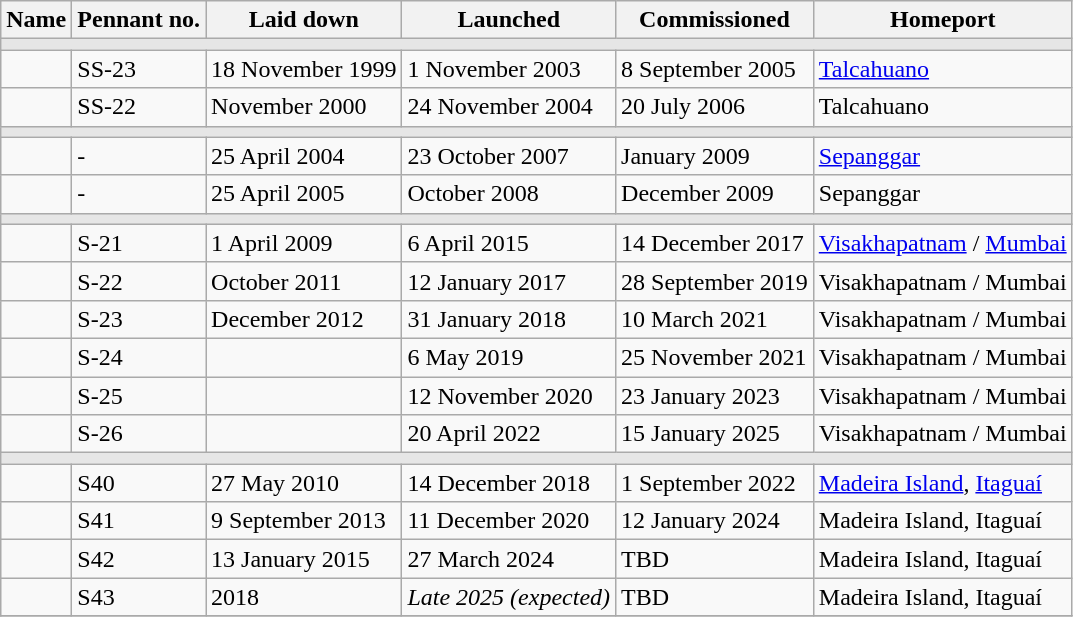<table class=wikitable>
<tr>
<th>Name</th>
<th>Pennant no.</th>
<th>Laid down</th>
<th>Launched</th>
<th>Commissioned</th>
<th>Homeport</th>
</tr>
<tr>
<th style="align: center; background: #E6E6E6;" colspan="6"></th>
</tr>
<tr>
<td></td>
<td>SS-23</td>
<td>18 November 1999</td>
<td>1 November 2003</td>
<td>8 September 2005</td>
<td><a href='#'>Talcahuano</a></td>
</tr>
<tr>
<td></td>
<td>SS-22</td>
<td>November 2000</td>
<td>24 November 2004</td>
<td>20 July 2006</td>
<td>Talcahuano</td>
</tr>
<tr>
<th style="align: center; background: #E6E6E6;" colspan="6"></th>
</tr>
<tr>
<td></td>
<td>-</td>
<td>25 April 2004</td>
<td>23 October 2007</td>
<td>January 2009</td>
<td><a href='#'>Sepanggar</a></td>
</tr>
<tr>
<td></td>
<td>-</td>
<td>25 April 2005</td>
<td>October 2008</td>
<td>December 2009</td>
<td>Sepanggar</td>
</tr>
<tr>
<th style="align: center; background: #E6E6E6;" colspan="6"></th>
</tr>
<tr>
<td></td>
<td>S-21</td>
<td>1 April 2009</td>
<td>6 April 2015 </td>
<td>14 December 2017</td>
<td><a href='#'>Visakhapatnam</a> / <a href='#'>Mumbai</a></td>
</tr>
<tr>
<td></td>
<td>S-22</td>
<td>October 2011</td>
<td>12 January 2017</td>
<td>28 September 2019</td>
<td>Visakhapatnam / Mumbai</td>
</tr>
<tr>
<td></td>
<td>S-23</td>
<td>December 2012</td>
<td>31 January 2018</td>
<td>10 March 2021</td>
<td>Visakhapatnam / Mumbai</td>
</tr>
<tr>
<td></td>
<td>S-24</td>
<td></td>
<td>6 May 2019</td>
<td>25 November 2021</td>
<td>Visakhapatnam / Mumbai</td>
</tr>
<tr>
<td></td>
<td>S-25</td>
<td></td>
<td>12 November 2020</td>
<td>23 January 2023</td>
<td>Visakhapatnam / Mumbai</td>
</tr>
<tr>
<td></td>
<td>S-26</td>
<td></td>
<td>20 April 2022</td>
<td>15 January 2025</td>
<td>Visakhapatnam / Mumbai</td>
</tr>
<tr>
<th style="align: center; background: #E6E6E6;" colspan="6"></th>
</tr>
<tr>
<td></td>
<td>S40</td>
<td>27 May 2010</td>
<td>14 December 2018</td>
<td>1 September 2022</td>
<td><a href='#'>Madeira Island</a>, <a href='#'>Itaguaí</a></td>
</tr>
<tr>
<td></td>
<td>S41</td>
<td>9 September 2013</td>
<td>11 December 2020</td>
<td>12 January 2024</td>
<td>Madeira Island, Itaguaí</td>
</tr>
<tr>
<td></td>
<td>S42</td>
<td>13 January 2015</td>
<td>27 March 2024</td>
<td>TBD</td>
<td>Madeira Island, Itaguaí</td>
</tr>
<tr>
<td></td>
<td>S43</td>
<td>2018</td>
<td><em>Late 2025 (expected)</em></td>
<td>TBD</td>
<td>Madeira Island, Itaguaí</td>
</tr>
<tr>
</tr>
</table>
